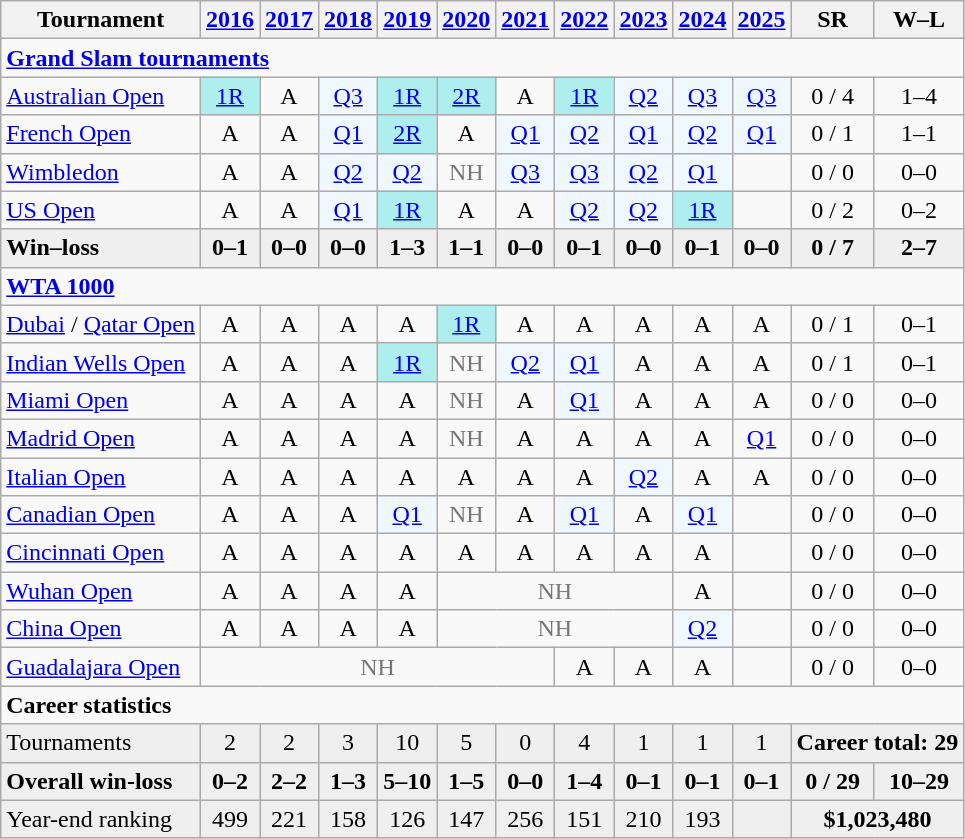<table class="wikitable" style="text-align:center;">
<tr>
<th>Tournament</th>
<th><a href='#'>2016</a></th>
<th><a href='#'>2017</a></th>
<th><a href='#'>2018</a></th>
<th><a href='#'>2019</a></th>
<th><a href='#'>2020</a></th>
<th><a href='#'>2021</a></th>
<th><a href='#'>2022</a></th>
<th><a href='#'>2023</a></th>
<th><a href='#'>2024</a></th>
<th><a href='#'>2025</a></th>
<th>SR</th>
<th>W–L</th>
</tr>
<tr>
<td colspan="14" align="left"><strong><a href='#'>Grand Slam tournaments</a></strong></td>
</tr>
<tr>
<td align="left"><a href='#'>Australian Open</a></td>
<td bgcolor="afeeee"><a href='#'>1R</a></td>
<td>A</td>
<td bgcolor=f0f8ff><a href='#'>Q3</a></td>
<td bgcolor="afeeee"><a href='#'>1R</a></td>
<td bgcolor="afeeee"><a href='#'>2R</a></td>
<td>A</td>
<td bgcolor="afeeee"><a href='#'>1R</a></td>
<td bgcolor=f0f8ff><a href='#'>Q2</a></td>
<td bgcolor=f0f8ff><a href='#'>Q3</a></td>
<td bgcolor=f0f8ff><a href='#'>Q3</a></td>
<td>0 / 4</td>
<td>1–4</td>
</tr>
<tr>
<td align="left"><a href='#'>French Open</a></td>
<td>A</td>
<td>A</td>
<td bgcolor=f0f8ff><a href='#'>Q1</a></td>
<td bgcolor="afeeee"><a href='#'>2R</a></td>
<td>A</td>
<td bgcolor=f0f8ff><a href='#'>Q1</a></td>
<td bgcolor="#f0f8ff"><a href='#'>Q2</a></td>
<td bgcolor="#f0f8ff"><a href='#'>Q1</a></td>
<td bgcolor="#f0f8ff"><a href='#'>Q2</a></td>
<td bgcolor="#f0f8ff"><a href='#'>Q1</a></td>
<td>0 / 1</td>
<td>1–1</td>
</tr>
<tr>
<td align="left"><a href='#'>Wimbledon</a></td>
<td>A</td>
<td>A</td>
<td bgcolor=f0f8ff><a href='#'>Q2</a></td>
<td bgcolor=f0f8ff><a href='#'>Q2</a></td>
<td style="color:#767676">NH</td>
<td bgcolor=f0f8ff><a href='#'>Q3</a></td>
<td bgcolor=f0f8ff><a href='#'>Q3</a></td>
<td bgcolor=f0f8ff><a href='#'>Q2</a></td>
<td bgcolor=f0f8ff><a href='#'>Q1</a></td>
<td></td>
<td>0 / 0</td>
<td>0–0</td>
</tr>
<tr>
<td align="left"><a href='#'>US Open</a></td>
<td>A</td>
<td>A</td>
<td bgcolor=f0f8ff><a href='#'>Q1</a></td>
<td style="background:#afeeee"><a href='#'>1R</a></td>
<td>A</td>
<td>A</td>
<td bgcolor=f0f8ff><a href='#'>Q2</a></td>
<td bgcolor=f0f8ff><a href='#'>Q2</a></td>
<td bgcolor="afeeee"><a href='#'>1R</a></td>
<td></td>
<td>0 / 2</td>
<td>0–2</td>
</tr>
<tr style="background:#efefef; font-weight:bold;">
<td style="text-align:left">Win–loss</td>
<td>0–1</td>
<td>0–0</td>
<td>0–0</td>
<td>1–3</td>
<td>1–1</td>
<td>0–0</td>
<td>0–1</td>
<td>0–0</td>
<td>0–1</td>
<td>0–0</td>
<td>0 / 7</td>
<td>2–7</td>
</tr>
<tr>
<td colspan="14" align="left"><strong><a href='#'>WTA 1000</a></strong></td>
</tr>
<tr>
<td align=left><a href='#'>Dubai</a> / <a href='#'>Qatar Open</a></td>
<td>A</td>
<td>A</td>
<td>A</td>
<td>A</td>
<td bgcolor=afeeee><a href='#'>1R</a></td>
<td>A</td>
<td>A</td>
<td>A</td>
<td>A</td>
<td>A</td>
<td>0 / 1</td>
<td>0–1</td>
</tr>
<tr>
<td align=left><a href='#'>Indian Wells Open</a></td>
<td>A</td>
<td>A</td>
<td>A</td>
<td bgcolor=afeeee><a href='#'>1R</a></td>
<td style=color:#767676>NH</td>
<td bgcolor=f0f8ff><a href='#'>Q2</a></td>
<td bgcolor=f0f8ff><a href='#'>Q1</a></td>
<td>A</td>
<td>A</td>
<td>A</td>
<td>0 / 1</td>
<td>0–1</td>
</tr>
<tr>
<td align=left><a href='#'>Miami Open</a></td>
<td>A</td>
<td>A</td>
<td>A</td>
<td>A</td>
<td style=color:#767676>NH</td>
<td>A</td>
<td bgcolor=f0f8ff><a href='#'>Q1</a></td>
<td>A</td>
<td>A</td>
<td>A</td>
<td>0 / 0</td>
<td>0–0</td>
</tr>
<tr>
<td align=left><a href='#'>Madrid Open</a></td>
<td>A</td>
<td>A</td>
<td>A</td>
<td>A</td>
<td style=color:#767676>NH</td>
<td>A</td>
<td>A</td>
<td>A</td>
<td>A</td>
<td><a href='#'>Q1</a></td>
<td>0 / 0</td>
<td>0–0</td>
</tr>
<tr>
<td align=left><a href='#'>Italian Open</a></td>
<td>A</td>
<td>A</td>
<td>A</td>
<td>A</td>
<td>A</td>
<td>A</td>
<td>A</td>
<td bgcolor=f0f8ff><a href='#'>Q2</a></td>
<td>A</td>
<td>A</td>
<td>0 / 0</td>
<td>0–0</td>
</tr>
<tr>
<td align=left><a href='#'>Canadian Open</a></td>
<td>A</td>
<td>A</td>
<td>A</td>
<td bgcolor=f0f8ff><a href='#'>Q1</a></td>
<td style=color:#767676>NH</td>
<td>A</td>
<td bgcolor=f0f8ff><a href='#'>Q1</a></td>
<td>A</td>
<td bgcolor=f0f8ff><a href='#'>Q1</a></td>
<td></td>
<td>0 / 0</td>
<td>0–0</td>
</tr>
<tr>
<td align=left><a href='#'>Cincinnati Open</a></td>
<td>A</td>
<td>A</td>
<td>A</td>
<td>A</td>
<td>A</td>
<td>A</td>
<td>A</td>
<td>A</td>
<td>A</td>
<td></td>
<td>0 / 0</td>
<td>0–0</td>
</tr>
<tr>
<td align=left><a href='#'>Wuhan Open</a></td>
<td>A</td>
<td>A</td>
<td>A</td>
<td>A</td>
<td colspan="4" style="color:#767676">NH</td>
<td>A</td>
<td></td>
<td>0 / 0</td>
<td>0–0</td>
</tr>
<tr>
<td align=left><a href='#'>China Open</a></td>
<td>A</td>
<td>A</td>
<td>A</td>
<td>A</td>
<td colspan="4" style="color:#767676">NH</td>
<td bgcolor=f0f8ff><a href='#'>Q2</a></td>
<td></td>
<td>0 / 0</td>
<td>0–0</td>
</tr>
<tr>
<td align=left><a href='#'>Guadalajara Open</a></td>
<td colspan="6" style="color:#767676">NH</td>
<td>A</td>
<td>A</td>
<td>A</td>
<td></td>
<td>0 / 0</td>
<td>0–0</td>
</tr>
<tr>
<td colspan="14" align="left"><strong>Career statistics</strong></td>
</tr>
<tr bgcolor="efefef">
<td align=left>Tournaments</td>
<td>2</td>
<td>2</td>
<td>3</td>
<td>10</td>
<td>5</td>
<td>0</td>
<td>4</td>
<td>1</td>
<td>1</td>
<td>1</td>
<td colspan="3"><strong>Career total: 29</strong></td>
</tr>
<tr style="background:#efefef; font-weight:bold;">
<td align=left>Overall win-loss</td>
<td>0–2</td>
<td>2–2</td>
<td>1–3</td>
<td>5–10</td>
<td>1–5</td>
<td>0–0</td>
<td>1–4</td>
<td>0–1</td>
<td>0–1</td>
<td>0–1</td>
<td>0 / 29</td>
<td>10–29</td>
</tr>
<tr bgcolor="efefef">
<td align="left">Year-end ranking</td>
<td>499</td>
<td>221</td>
<td>158</td>
<td>126</td>
<td>147</td>
<td>256</td>
<td>151</td>
<td>210</td>
<td>193</td>
<td></td>
<td colspan="3"><strong>$1,023,480</strong></td>
</tr>
</table>
